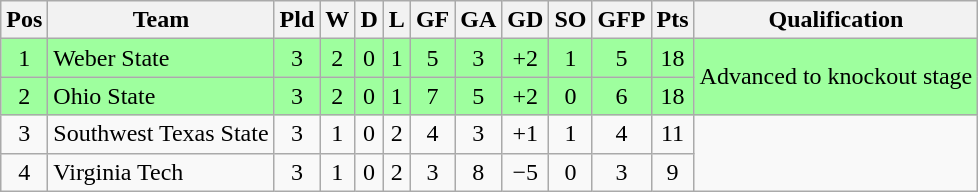<table class="wikitable" style="text-align:center">
<tr>
<th>Pos</th>
<th>Team</th>
<th>Pld</th>
<th>W</th>
<th>D</th>
<th>L</th>
<th>GF</th>
<th>GA</th>
<th>GD</th>
<th>SO</th>
<th>GFP</th>
<th>Pts</th>
<th>Qualification</th>
</tr>
<tr bgcolor="#9eff9e">
<td>1</td>
<td style="text-align:left">Weber State</td>
<td>3</td>
<td>2</td>
<td>0</td>
<td>1</td>
<td>5</td>
<td>3</td>
<td>+2</td>
<td>1</td>
<td>5</td>
<td>18</td>
<td rowspan="2">Advanced to knockout stage</td>
</tr>
<tr bgcolor="#9eff9e">
<td>2</td>
<td style="text-align:left">Ohio State</td>
<td>3</td>
<td>2</td>
<td>0</td>
<td>1</td>
<td>7</td>
<td>5</td>
<td>+2</td>
<td>0</td>
<td>6</td>
<td>18</td>
</tr>
<tr>
<td>3</td>
<td style="text-align:left">Southwest Texas State</td>
<td>3</td>
<td>1</td>
<td>0</td>
<td>2</td>
<td>4</td>
<td>3</td>
<td>+1</td>
<td>1</td>
<td>4</td>
<td>11</td>
<td rowspan="2"></td>
</tr>
<tr>
<td>4</td>
<td style="text-align:left">Virginia Tech</td>
<td>3</td>
<td>1</td>
<td>0</td>
<td>2</td>
<td>3</td>
<td>8</td>
<td>−5</td>
<td>0</td>
<td>3</td>
<td>9</td>
</tr>
</table>
